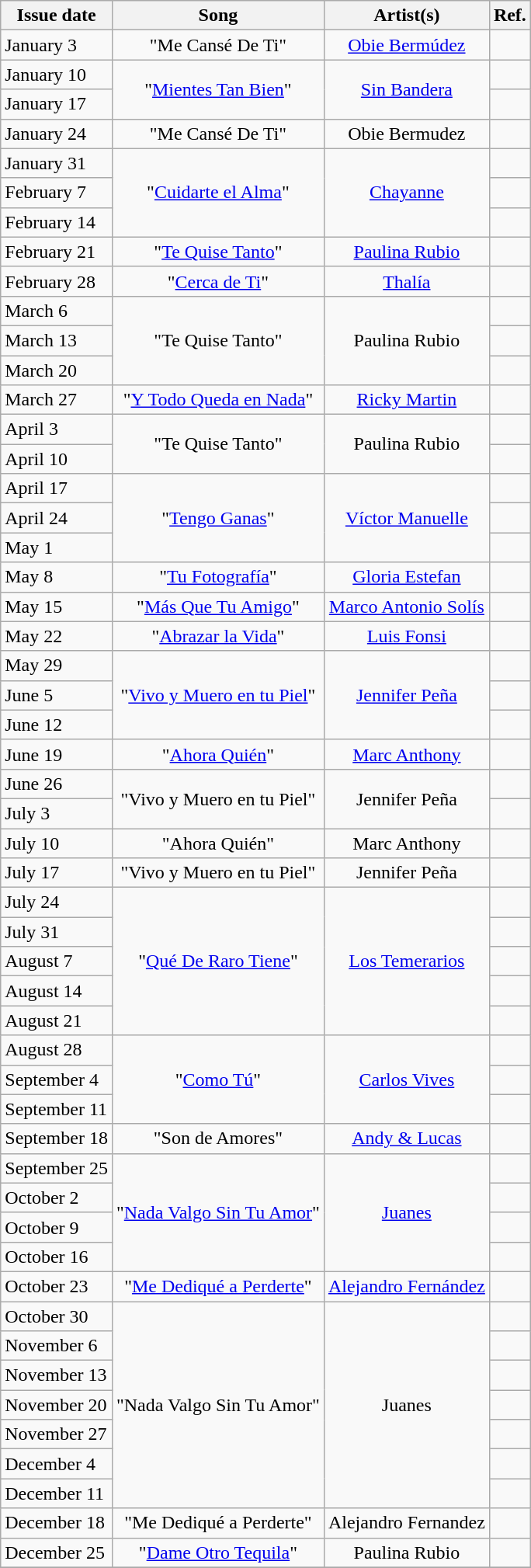<table class="wikitable sortable">
<tr>
<th style="text-align: center;">Issue date</th>
<th style="text-align: center;">Song</th>
<th style="text-align: center;">Artist(s)</th>
<th style="text-align: center;">Ref.</th>
</tr>
<tr>
<td>January 3</td>
<td style="text-align: center;">"Me Cansé De Ti"</td>
<td style="text-align: center;"><a href='#'>Obie Bermúdez</a></td>
<td style="text-align: center;"></td>
</tr>
<tr>
<td>January 10</td>
<td style="text-align: center;" rowspan="2">"<a href='#'>Mientes Tan Bien</a>"</td>
<td style="text-align: center;" rowspan="2"><a href='#'>Sin Bandera</a></td>
<td style="text-align: center;"></td>
</tr>
<tr>
<td>January 17</td>
<td style="text-align: center;"></td>
</tr>
<tr>
<td>January 24</td>
<td style="text-align: center;">"Me Cansé De Ti"</td>
<td style="text-align: center;">Obie Bermudez</td>
<td style="text-align: center;"></td>
</tr>
<tr>
<td>January 31</td>
<td style="text-align: center;" rowspan="3">"<a href='#'>Cuidarte el Alma</a>"</td>
<td style="text-align: center;" rowspan="3"><a href='#'>Chayanne</a></td>
<td style="text-align: center;"></td>
</tr>
<tr>
<td>February 7</td>
<td style="text-align: center;"></td>
</tr>
<tr>
<td>February 14</td>
<td style="text-align: center;"></td>
</tr>
<tr>
<td>February 21</td>
<td style="text-align: center;">"<a href='#'>Te Quise Tanto</a>"</td>
<td style="text-align: center;"><a href='#'>Paulina Rubio</a></td>
<td style="text-align: center;"></td>
</tr>
<tr>
<td>February 28</td>
<td style="text-align: center;">"<a href='#'>Cerca de Ti</a>"</td>
<td style="text-align: center;"><a href='#'>Thalía</a></td>
<td style="text-align: center;"></td>
</tr>
<tr>
<td>March 6</td>
<td style="text-align: center;" rowspan="3">"Te Quise Tanto"</td>
<td style="text-align: center;" rowspan="3">Paulina Rubio</td>
<td style="text-align: center;"></td>
</tr>
<tr>
<td>March 13</td>
<td style="text-align: center;"></td>
</tr>
<tr>
<td>March 20</td>
<td style="text-align: center;"></td>
</tr>
<tr>
<td>March 27</td>
<td style="text-align: center;">"<a href='#'>Y Todo Queda en Nada</a>"</td>
<td style="text-align: center;"><a href='#'>Ricky Martin</a></td>
<td style="text-align: center;"></td>
</tr>
<tr>
<td>April 3</td>
<td style="text-align: center;" rowspan="2">"Te Quise Tanto"</td>
<td style="text-align: center;" rowspan="2">Paulina Rubio</td>
<td style="text-align: center;"></td>
</tr>
<tr>
<td>April 10</td>
<td style="text-align: center;"></td>
</tr>
<tr>
<td>April 17</td>
<td style="text-align: center;" rowspan="3">"<a href='#'>Tengo Ganas</a>"</td>
<td style="text-align: center;" rowspan="3"><a href='#'>Víctor Manuelle</a></td>
<td style="text-align: center;"></td>
</tr>
<tr>
<td>April 24</td>
<td style="text-align: center;"></td>
</tr>
<tr>
<td>May 1</td>
<td style="text-align: center;"></td>
</tr>
<tr>
<td>May 8</td>
<td style="text-align: center;">"<a href='#'>Tu Fotografía</a>"</td>
<td style="text-align: center;"><a href='#'>Gloria Estefan</a></td>
<td style="text-align: center;"></td>
</tr>
<tr>
<td>May 15</td>
<td style="text-align: center;">"<a href='#'>Más Que Tu Amigo</a>"</td>
<td style="text-align: center;"><a href='#'>Marco Antonio Solís</a></td>
<td style="text-align: center;"></td>
</tr>
<tr>
<td>May 22</td>
<td style="text-align: center;">"<a href='#'>Abrazar la Vida</a>"</td>
<td style="text-align: center;"><a href='#'>Luis Fonsi</a></td>
<td style="text-align: center;"></td>
</tr>
<tr>
<td>May 29</td>
<td style="text-align: center;" rowspan="3">"<a href='#'>Vivo y Muero en tu Piel</a>"</td>
<td style="text-align: center;" rowspan="3"><a href='#'>Jennifer Peña</a></td>
<td style="text-align: center;"></td>
</tr>
<tr>
<td>June 5</td>
<td style="text-align: center;"></td>
</tr>
<tr>
<td>June 12</td>
<td style="text-align: center;"></td>
</tr>
<tr>
<td>June 19</td>
<td style="text-align: center;">"<a href='#'>Ahora Quién</a>"</td>
<td style="text-align: center;"><a href='#'>Marc Anthony</a></td>
<td style="text-align: center;"></td>
</tr>
<tr>
<td>June 26</td>
<td style="text-align: center;" rowspan="2">"Vivo y Muero en tu Piel"</td>
<td style="text-align: center;" rowspan="2">Jennifer Peña</td>
<td style="text-align: center;"></td>
</tr>
<tr>
<td>July 3</td>
<td style="text-align: center;"></td>
</tr>
<tr>
<td>July 10</td>
<td style="text-align: center;">"Ahora Quién"</td>
<td style="text-align: center;">Marc Anthony</td>
<td style="text-align: center;"></td>
</tr>
<tr>
<td>July 17</td>
<td style="text-align: center;">"Vivo y Muero en tu Piel"</td>
<td style="text-align: center;">Jennifer Peña</td>
<td style="text-align: center;"></td>
</tr>
<tr>
<td>July 24</td>
<td style="text-align: center;" rowspan="5">"<a href='#'>Qué De Raro Tiene</a>"</td>
<td style="text-align: center;" rowspan="5"><a href='#'>Los Temerarios</a></td>
<td style="text-align: center;"></td>
</tr>
<tr>
<td>July 31</td>
<td style="text-align: center;"></td>
</tr>
<tr>
<td>August 7</td>
<td style="text-align: center;"></td>
</tr>
<tr>
<td>August 14</td>
<td style="text-align: center;"></td>
</tr>
<tr>
<td>August 21</td>
<td style="text-align: center;"></td>
</tr>
<tr>
<td>August 28</td>
<td style="text-align: center;" rowspan="3">"<a href='#'>Como Tú</a>"</td>
<td style="text-align: center;" rowspan="3"><a href='#'>Carlos Vives</a></td>
<td style="text-align: center;"></td>
</tr>
<tr>
<td>September 4</td>
<td style="text-align: center;"></td>
</tr>
<tr>
<td>September 11</td>
<td style="text-align: center;"></td>
</tr>
<tr>
<td>September 18</td>
<td style="text-align: center;">"Son de Amores"</td>
<td style="text-align: center;"><a href='#'>Andy & Lucas</a></td>
<td style="text-align: center;"></td>
</tr>
<tr>
<td>September 25</td>
<td style="text-align: center;" rowspan="4">"<a href='#'>Nada Valgo Sin Tu Amor</a>"</td>
<td style="text-align: center;" rowspan="4"><a href='#'>Juanes</a></td>
<td style="text-align: center;"></td>
</tr>
<tr>
<td>October 2</td>
<td style="text-align: center;"></td>
</tr>
<tr>
<td>October 9</td>
<td style="text-align: center;"></td>
</tr>
<tr>
<td>October 16</td>
<td style="text-align: center;"></td>
</tr>
<tr>
<td>October 23</td>
<td style="text-align: center;">"<a href='#'>Me Dediqué a Perderte</a>"</td>
<td style="text-align: center;"><a href='#'>Alejandro Fernández</a></td>
<td style="text-align: center;"></td>
</tr>
<tr>
<td>October 30</td>
<td style="text-align: center;" rowspan="7">"Nada Valgo Sin Tu Amor"</td>
<td style="text-align: center;" rowspan="7">Juanes</td>
<td style="text-align: center;"></td>
</tr>
<tr>
<td>November 6</td>
<td style="text-align: center;"></td>
</tr>
<tr>
<td>November 13</td>
<td style="text-align: center;"></td>
</tr>
<tr>
<td>November 20</td>
<td style="text-align: center;"></td>
</tr>
<tr>
<td>November 27</td>
<td style="text-align: center;"></td>
</tr>
<tr>
<td>December 4</td>
<td style="text-align: center;"></td>
</tr>
<tr>
<td>December 11</td>
<td style="text-align: center;"></td>
</tr>
<tr>
<td>December 18</td>
<td style="text-align: center;">"Me Dediqué a Perderte"</td>
<td style="text-align: center;">Alejandro Fernandez</td>
<td style="text-align: center;"></td>
</tr>
<tr>
<td>December 25</td>
<td style="text-align: center;">"<a href='#'>Dame Otro Tequila</a>"</td>
<td style="text-align: center;">Paulina Rubio</td>
<td style="text-align: center;"></td>
</tr>
<tr>
</tr>
</table>
